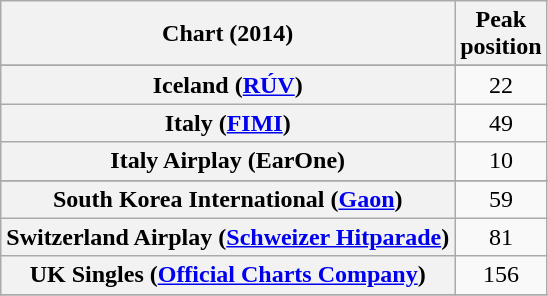<table class="wikitable sortable plainrowheaders" style="text-align:center">
<tr>
<th scope="col">Chart (2014)</th>
<th scope="col">Peak<br>position</th>
</tr>
<tr>
</tr>
<tr>
</tr>
<tr>
<th scope="row">Iceland (<a href='#'>RÚV</a>)</th>
<td>22</td>
</tr>
<tr>
<th scope="row">Italy (<a href='#'>FIMI</a>)</th>
<td>49</td>
</tr>
<tr>
<th scope="row">Italy Airplay (EarOne)</th>
<td>10</td>
</tr>
<tr>
</tr>
<tr>
</tr>
<tr>
<th scope="row">South Korea International (<a href='#'>Gaon</a>)</th>
<td>59</td>
</tr>
<tr>
<th scope="row">Switzerland Airplay (<a href='#'>Schweizer Hitparade</a>)</th>
<td>81</td>
</tr>
<tr>
<th scope="row">UK Singles (<a href='#'>Official Charts Company</a>)</th>
<td>156</td>
</tr>
<tr>
</tr>
</table>
